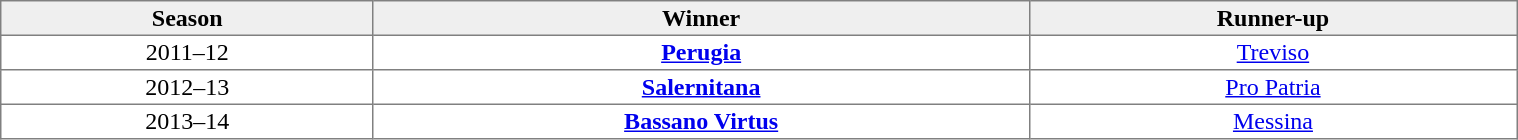<table class="toccolours" border="1" cellpadding="2" style="border-collapse: collapse; text-align: center; width: 80%; margin: 0 auto;">
<tr style="background: #efefef;">
<th>Season</th>
<th>Winner</th>
<th>Runner-up</th>
</tr>
<tr>
<td>2011–12</td>
<td><strong><a href='#'>Perugia</a></strong></td>
<td><a href='#'>Treviso</a></td>
</tr>
<tr>
<td>2012–13</td>
<td><strong><a href='#'>Salernitana</a></strong></td>
<td><a href='#'>Pro Patria</a></td>
</tr>
<tr>
<td>2013–14</td>
<td><strong><a href='#'>Bassano Virtus</a></strong></td>
<td><a href='#'>Messina</a></td>
</tr>
</table>
